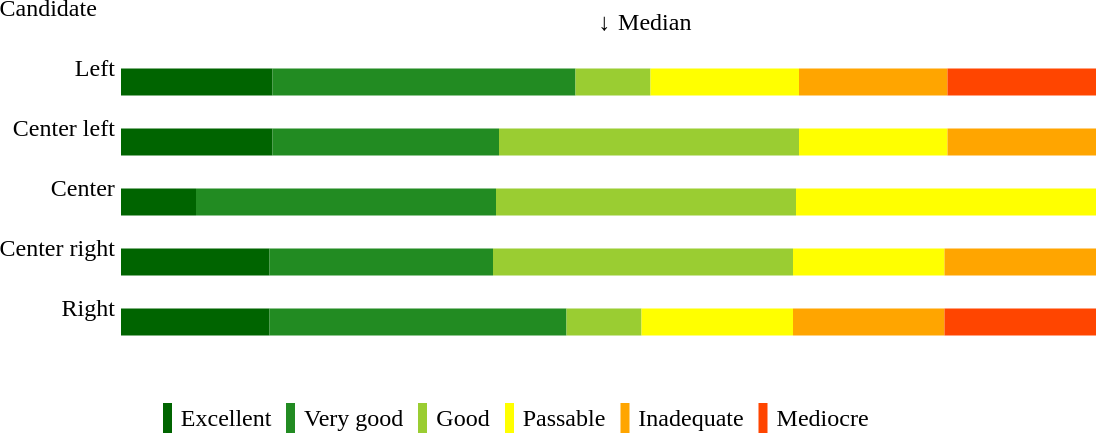<table>
<tr>
<td align="right">Candidate   </td>
<td><br><table cellspacing="0" border="0" width="650" cellpadding="0">
<tr>
<td width="49%"> </td>
<td width="2%">↓</td>
<td width="49%">Median</td>
</tr>
</table>
</td>
</tr>
<tr>
<td align="right">Left</td>
<td><br><table cellspacing="0" border="0" width="650" cellpadding="0">
<tr>
<td width="101" bgcolor="darkgreen"> </td>
<td width="202" bgcolor="forestGreen"></td>
<td width="50" bgcolor="yellowGreen"></td>
<td width="99" bgcolor="yellow"></td>
<td width="99" bgcolor="orange"></td>
<td width="99" bgcolor="orangered"></td>
</tr>
</table>
</td>
</tr>
<tr>
<td align="right">Center left</td>
<td><br><table cellspacing="0" border="0" width="650" cellpadding="0">
<tr>
<td width="101" bgcolor="darkgreen"> </td>
<td width="151" bgcolor="forestGreen"></td>
<td width="200" bgcolor="YellowGreen"></td>
<td width="99" bgcolor="yellow"></td>
<td width="99" bgcolor="orange"></td>
</tr>
</table>
</td>
</tr>
<tr>
<td align="right">Center</td>
<td><br><table cellspacing="0" border="0" width="650" cellpadding="0">
<tr>
<td width="50" bgcolor="darkgreen"> </td>
<td width="200" bgcolor="forestGreen"></td>
<td width="200" bgcolor="YellowGreen"></td>
<td width="200" bgcolor="yellow"></td>
</tr>
</table>
</td>
</tr>
<tr>
<td align="right">Center right</td>
<td><br><table cellspacing="0" border="0" width="650" cellpadding="0">
<tr>
<td width="99" bgcolor="darkgreen"> </td>
<td width="149" bgcolor="forestGreen"></td>
<td width="200" bgcolor="YellowGreen"></td>
<td width="101" bgcolor="yellow"></td>
<td width="101" bgcolor="orange"></td>
</tr>
</table>
</td>
</tr>
<tr>
<td align="right">Right</td>
<td><br><table cellspacing="0" border="0" width="650" cellpadding="0">
<tr>
<td width="99" bgcolor="darkgreen"> </td>
<td width="198" bgcolor="forestGreen"></td>
<td width="50" bgcolor="yellowGreen"></td>
<td width="101" bgcolor="yellow"></td>
<td width="101" bgcolor="orange"></td>
<td width="101" bgcolor="orangered"></td>
</tr>
</table>
</td>
</tr>
<tr>
<td> </td>
<td> </td>
</tr>
<tr>
<td> </td>
<td><br><table cellspacing="1" border="0" cellpadding="1">
<tr>
<td>      </td>
<td bgcolor="darkgreen"> </td>
<td> Excellent  </td>
<td bgcolor="forestGreen"> </td>
<td> Very good  </td>
<td bgcolor="YellowGreen"> </td>
<td> Good  </td>
<td bgcolor="Yellow"> </td>
<td> Passable  </td>
<td bgcolor="Orange"> </td>
<td> Inadequate  </td>
<td bgcolor="Orangered"> </td>
<td> Mediocre  </td>
</tr>
</table>
</td>
</tr>
</table>
